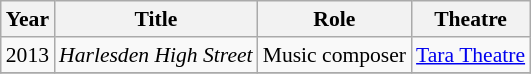<table class="wikitable" style="font-size: 90%;">
<tr>
<th>Year</th>
<th>Title</th>
<th>Role</th>
<th>Theatre</th>
</tr>
<tr>
<td rowspan="1">2013</td>
<td><em>Harlesden High Street</em></td>
<td>Music composer</td>
<td><a href='#'>Tara Theatre</a></td>
</tr>
<tr>
</tr>
</table>
